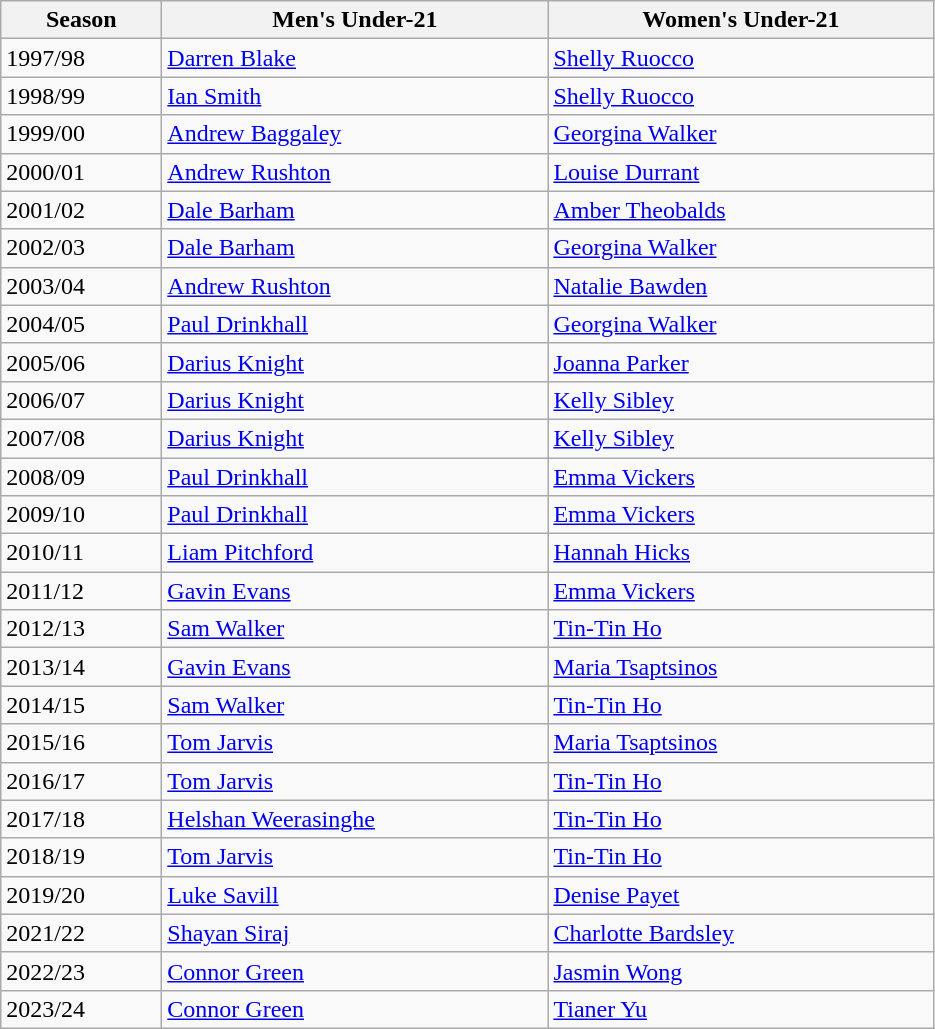<table class=wikitable collapsible collapsed">
<tr>
<th width=100>Season</th>
<th width=250>Men's Under-21</th>
<th width=250>Women's Under-21</th>
</tr>
<tr>
<td>1997/98</td>
<td><a href='#'>Darren Blake</a></td>
<td><a href='#'>Shelly Ruocco</a></td>
</tr>
<tr>
<td>1998/99</td>
<td><a href='#'>Ian Smith</a></td>
<td><a href='#'>Shelly Ruocco</a></td>
</tr>
<tr>
<td>1999/00</td>
<td><a href='#'>Andrew Baggaley</a></td>
<td><a href='#'>Georgina Walker</a></td>
</tr>
<tr>
<td>2000/01</td>
<td><a href='#'>Andrew Rushton</a></td>
<td><a href='#'>Louise Durrant</a></td>
</tr>
<tr>
<td>2001/02</td>
<td><a href='#'>Dale Barham</a></td>
<td><a href='#'>Amber Theobalds</a></td>
</tr>
<tr>
<td>2002/03</td>
<td><a href='#'>Dale Barham</a></td>
<td><a href='#'>Georgina Walker</a></td>
</tr>
<tr>
<td>2003/04</td>
<td><a href='#'>Andrew Rushton</a></td>
<td><a href='#'>Natalie Bawden</a></td>
</tr>
<tr>
<td>2004/05</td>
<td><a href='#'>Paul Drinkhall</a></td>
<td><a href='#'>Georgina Walker</a></td>
</tr>
<tr>
<td>2005/06</td>
<td><a href='#'>Darius Knight</a></td>
<td><a href='#'>Joanna Parker</a></td>
</tr>
<tr>
<td>2006/07</td>
<td><a href='#'>Darius Knight</a></td>
<td><a href='#'>Kelly Sibley</a></td>
</tr>
<tr>
<td>2007/08</td>
<td><a href='#'>Darius Knight</a></td>
<td><a href='#'>Kelly Sibley</a></td>
</tr>
<tr>
<td>2008/09</td>
<td><a href='#'>Paul Drinkhall</a></td>
<td><a href='#'>Emma Vickers</a></td>
</tr>
<tr>
<td>2009/10</td>
<td><a href='#'>Paul Drinkhall</a></td>
<td><a href='#'>Emma Vickers</a></td>
</tr>
<tr>
<td>2010/11</td>
<td><a href='#'>Liam Pitchford</a></td>
<td><a href='#'>Hannah Hicks</a></td>
</tr>
<tr>
<td>2011/12</td>
<td><a href='#'>Gavin Evans</a></td>
<td><a href='#'>Emma Vickers</a></td>
</tr>
<tr>
<td>2012/13</td>
<td><a href='#'>Sam Walker</a></td>
<td><a href='#'>Tin-Tin Ho</a></td>
</tr>
<tr>
<td>2013/14</td>
<td><a href='#'>Gavin Evans</a></td>
<td><a href='#'>Maria Tsaptsinos</a></td>
</tr>
<tr>
<td>2014/15</td>
<td><a href='#'>Sam Walker</a></td>
<td><a href='#'>Tin-Tin Ho</a></td>
</tr>
<tr>
<td>2015/16</td>
<td><a href='#'>Tom Jarvis</a></td>
<td><a href='#'>Maria Tsaptsinos</a></td>
</tr>
<tr>
<td>2016/17</td>
<td><a href='#'>Tom Jarvis</a></td>
<td><a href='#'>Tin-Tin Ho</a></td>
</tr>
<tr>
<td>2017/18</td>
<td><a href='#'>Helshan Weerasinghe</a></td>
<td><a href='#'>Tin-Tin Ho</a></td>
</tr>
<tr>
<td>2018/19</td>
<td><a href='#'>Tom Jarvis</a></td>
<td><a href='#'>Tin-Tin Ho</a></td>
</tr>
<tr>
<td>2019/20</td>
<td><a href='#'>Luke Savill</a></td>
<td><a href='#'>Denise Payet</a></td>
</tr>
<tr>
<td>2021/22</td>
<td><a href='#'>Shayan Siraj</a></td>
<td><a href='#'>Charlotte Bardsley</a></td>
</tr>
<tr>
<td>2022/23</td>
<td><a href='#'>Connor Green</a></td>
<td><a href='#'>Jasmin Wong</a></td>
</tr>
<tr>
<td>2023/24</td>
<td><a href='#'>Connor Green</a></td>
<td><a href='#'>Tianer Yu</a></td>
</tr>
</table>
